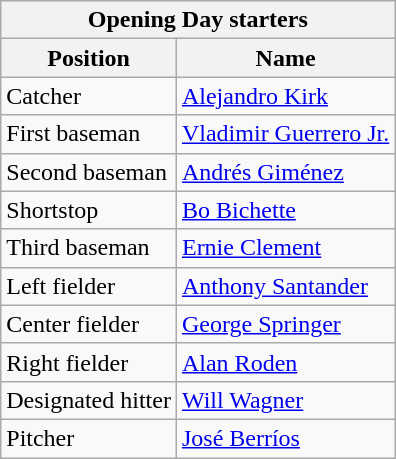<table class="wikitable" style="text-align:left">
<tr>
<th colspan="2">Opening Day starters</th>
</tr>
<tr>
<th>Position</th>
<th>Name</th>
</tr>
<tr>
<td>Catcher</td>
<td><a href='#'>Alejandro Kirk</a></td>
</tr>
<tr>
<td>First baseman</td>
<td><a href='#'>Vladimir Guerrero Jr.</a></td>
</tr>
<tr>
<td>Second baseman</td>
<td><a href='#'>Andrés Giménez</a></td>
</tr>
<tr>
<td>Shortstop</td>
<td><a href='#'>Bo Bichette</a></td>
</tr>
<tr>
<td>Third baseman</td>
<td><a href='#'>Ernie Clement</a></td>
</tr>
<tr>
<td>Left fielder</td>
<td><a href='#'>Anthony Santander</a></td>
</tr>
<tr>
<td>Center fielder</td>
<td><a href='#'>George Springer</a></td>
</tr>
<tr>
<td>Right fielder</td>
<td><a href='#'>Alan Roden</a></td>
</tr>
<tr>
<td>Designated hitter</td>
<td><a href='#'>Will Wagner</a></td>
</tr>
<tr>
<td>Pitcher</td>
<td><a href='#'>José Berríos</a></td>
</tr>
</table>
